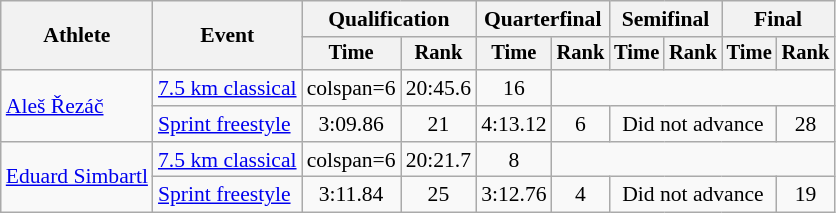<table class="wikitable" style="font-size:90%">
<tr>
<th rowspan="2">Athlete</th>
<th rowspan="2">Event</th>
<th colspan="2">Qualification</th>
<th colspan="2">Quarterfinal</th>
<th colspan="2">Semifinal</th>
<th colspan="2">Final</th>
</tr>
<tr style="font-size:95%">
<th>Time</th>
<th>Rank</th>
<th>Time</th>
<th>Rank</th>
<th>Time</th>
<th>Rank</th>
<th>Time</th>
<th>Rank</th>
</tr>
<tr align=center>
<td align=left rowspan=2><a href='#'>Aleš Řezáč</a></td>
<td align=left><a href='#'>7.5 km classical</a></td>
<td>colspan=6</td>
<td>20:45.6</td>
<td>16</td>
</tr>
<tr align=center>
<td align=left><a href='#'>Sprint freestyle</a></td>
<td>3:09.86</td>
<td>21</td>
<td>4:13.12</td>
<td>6</td>
<td colspan="3">Did not advance</td>
<td>28</td>
</tr>
<tr align=center>
<td align=left rowspan=2><a href='#'>Eduard Simbartl</a></td>
<td align=left><a href='#'>7.5 km classical</a></td>
<td>colspan=6</td>
<td>20:21.7</td>
<td>8</td>
</tr>
<tr align=center>
<td align=left><a href='#'>Sprint freestyle</a></td>
<td>3:11.84</td>
<td>25</td>
<td>3:12.76</td>
<td>4</td>
<td colspan="3">Did not advance</td>
<td>19</td>
</tr>
</table>
